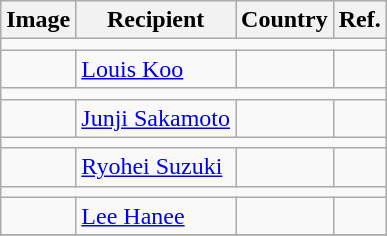<table class="wikitable">
<tr>
<th>Image</th>
<th>Recipient</th>
<th>Country</th>
<th>Ref.</th>
</tr>
<tr>
<td colspan="4"></td>
</tr>
<tr>
<td></td>
<td><a href='#'>Louis Koo</a></td>
<td></td>
<td></td>
</tr>
<tr>
<td colspan="4"></td>
</tr>
<tr>
<td></td>
<td><a href='#'>Junji Sakamoto</a></td>
<td></td>
<td></td>
</tr>
<tr>
<td colspan="4"></td>
</tr>
<tr>
<td></td>
<td><a href='#'>Ryohei Suzuki</a></td>
<td></td>
<td></td>
</tr>
<tr>
<td colspan="4"></td>
</tr>
<tr>
<td></td>
<td><a href='#'>Lee Hanee</a></td>
<td></td>
<td></td>
</tr>
<tr>
</tr>
</table>
